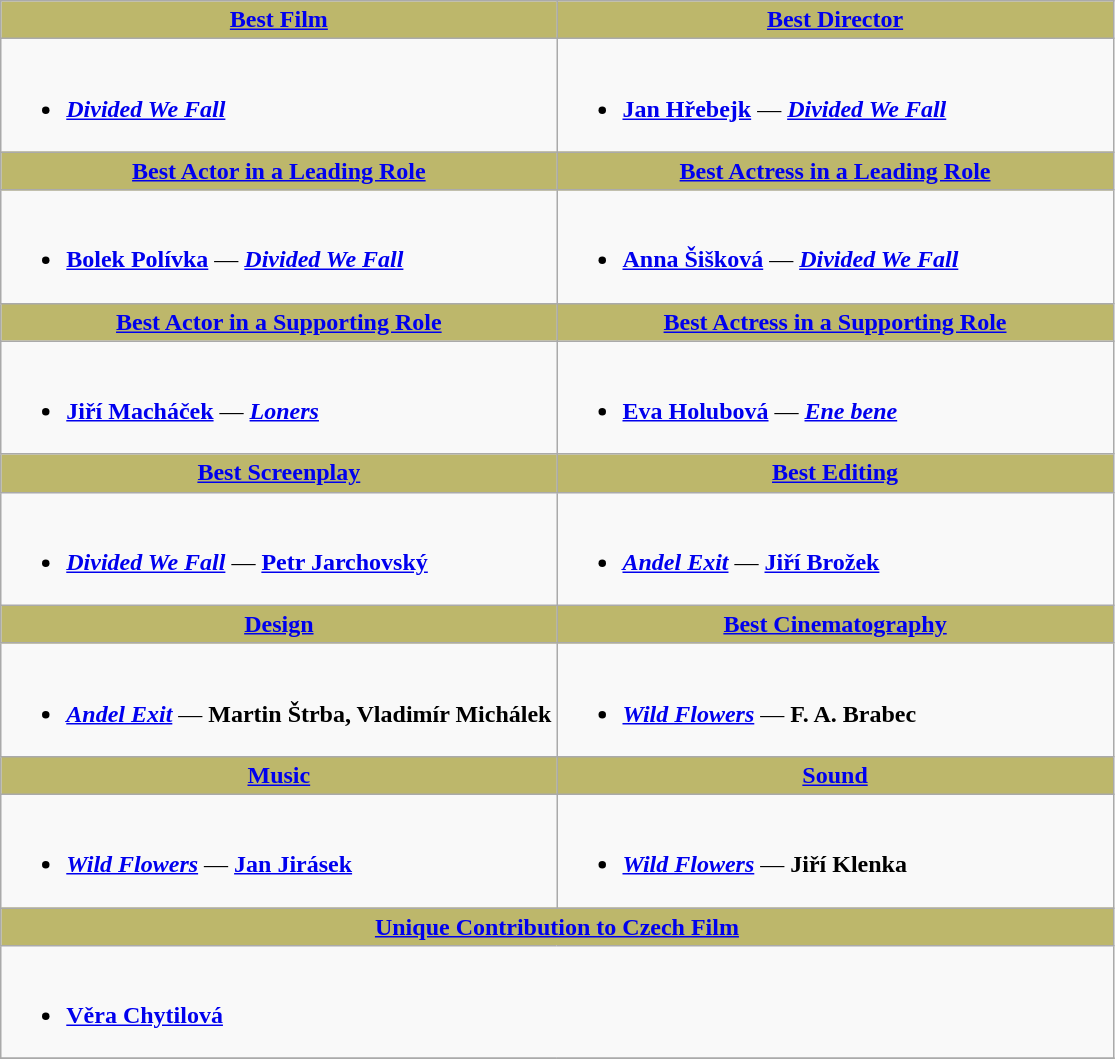<table class=wikitable>
<tr>
<th style="background:#BDB76B; width: 50%"><a href='#'>Best Film</a></th>
<th style="background:#BDB76B; width: 50%"><a href='#'>Best Director</a></th>
</tr>
<tr>
<td valign="top"><br><ul><li><strong><em><a href='#'>Divided We Fall</a></em></strong></li></ul></td>
<td valign="top"><br><ul><li><strong><a href='#'>Jan Hřebejk</a></strong> — <strong><em><a href='#'>Divided We Fall</a></em></strong></li></ul></td>
</tr>
<tr>
<th style="background:#BDB76B;"><a href='#'>Best Actor in a Leading Role</a></th>
<th style="background:#BDB76B;"><a href='#'>Best Actress in a Leading Role</a></th>
</tr>
<tr>
<td valign="top"><br><ul><li><strong><a href='#'>Bolek Polívka</a></strong> — <strong><em><a href='#'>Divided We Fall</a></em></strong></li></ul></td>
<td valign="top"><br><ul><li><strong><a href='#'>Anna Šišková</a></strong> — <strong><em><a href='#'>Divided We Fall</a></em></strong></li></ul></td>
</tr>
<tr>
<th style="background:#BDB76B;"><a href='#'>Best Actor in a Supporting Role</a></th>
<th style="background:#BDB76B;"><a href='#'>Best Actress in a Supporting Role</a></th>
</tr>
<tr>
<td valign="top"><br><ul><li><strong><a href='#'>Jiří Macháček</a></strong> — <strong><em><a href='#'>Loners</a></em></strong></li></ul></td>
<td valign="top"><br><ul><li><strong><a href='#'>Eva Holubová</a></strong> — <strong><em><a href='#'>Ene bene</a></em></strong></li></ul></td>
</tr>
<tr>
<th style="background:#BDB76B;"><a href='#'>Best Screenplay</a></th>
<th style="background:#BDB76B;"><a href='#'>Best Editing</a></th>
</tr>
<tr>
<td valign="top"><br><ul><li><strong><em><a href='#'>Divided We Fall</a></em></strong> — <strong><a href='#'>Petr Jarchovský</a></strong></li></ul></td>
<td valign="top"><br><ul><li><strong><em><a href='#'>Andel Exit</a></em></strong> — <strong><a href='#'>Jiří Brožek</a></strong></li></ul></td>
</tr>
<tr>
<th style="background:#BDB76B;"><a href='#'>Design</a></th>
<th style="background:#BDB76B;"><a href='#'>Best Cinematography</a></th>
</tr>
<tr>
<td valign="top"><br><ul><li><strong><em><a href='#'>Andel Exit</a></em></strong> — <strong>Martin Štrba, Vladimír Michálek</strong></li></ul></td>
<td valign="top"><br><ul><li><strong><em><a href='#'>Wild Flowers</a></em></strong> — <strong>F. A. Brabec</strong></li></ul></td>
</tr>
<tr>
<th style="background:#BDB76B;"><a href='#'>Music</a></th>
<th style="background:#BDB76B;"><a href='#'>Sound</a></th>
</tr>
<tr>
<td valign="top"><br><ul><li><strong><em><a href='#'>Wild Flowers</a></em></strong> — <strong><a href='#'>Jan Jirásek</a></strong></li></ul></td>
<td valign="top"><br><ul><li><strong><em><a href='#'>Wild Flowers</a></em></strong> — <strong>Jiří Klenka</strong></li></ul></td>
</tr>
<tr>
<th style="background:#BDB76B;" colspan="2"><a href='#'>Unique Contribution to Czech Film</a></th>
</tr>
<tr>
<td valign="top" colspan="2"><br><ul><li><strong><a href='#'>Věra Chytilová</a></strong></li></ul></td>
</tr>
<tr>
</tr>
</table>
